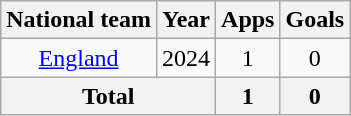<table class="wikitable" style="text-align: center;">
<tr>
<th>National team</th>
<th>Year</th>
<th>Apps</th>
<th>Goals</th>
</tr>
<tr>
<td rowspan="1"><a href='#'>England</a></td>
<td>2024</td>
<td>1</td>
<td>0</td>
</tr>
<tr>
<th colspan="2">Total</th>
<th>1</th>
<th>0</th>
</tr>
</table>
